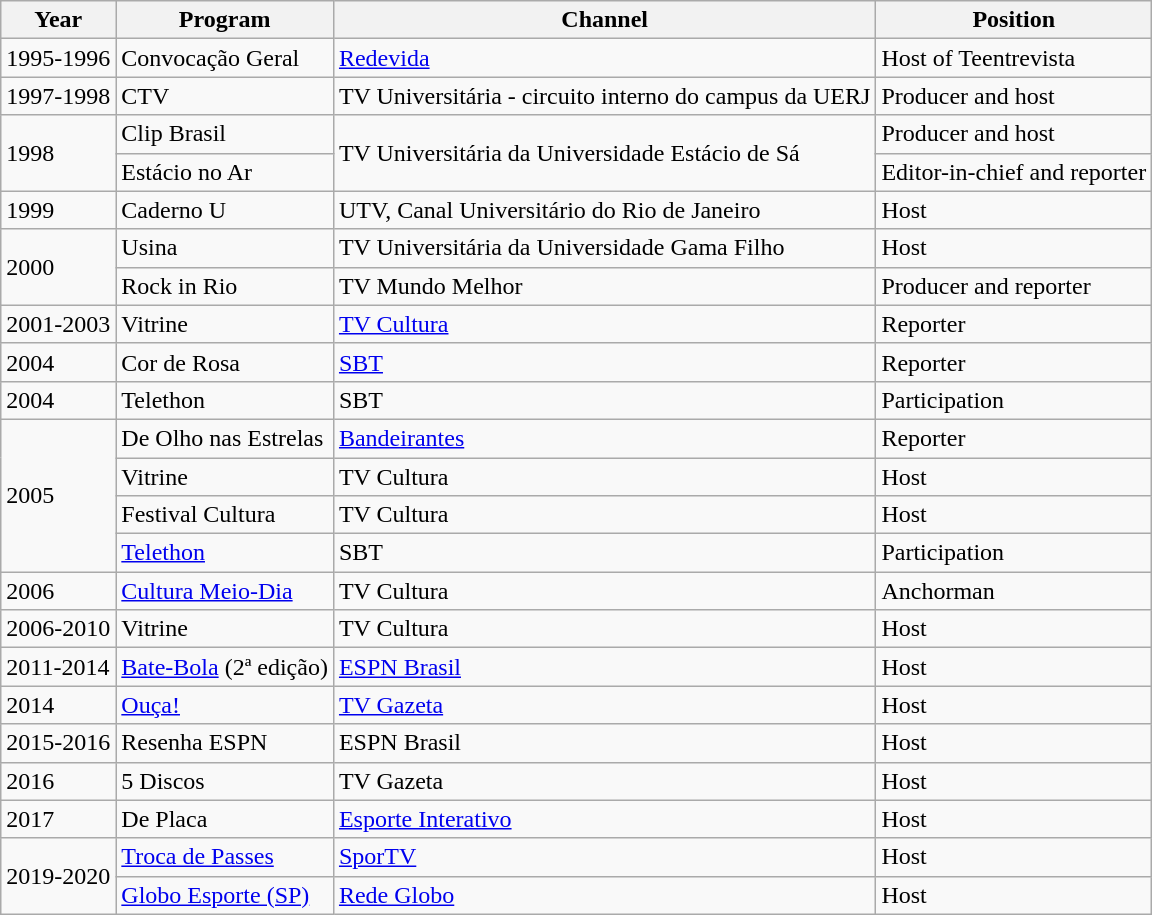<table class="wikitable">
<tr>
<th>Year</th>
<th>Program</th>
<th>Channel</th>
<th>Position</th>
</tr>
<tr>
<td>1995-1996</td>
<td>Convocação Geral</td>
<td><a href='#'>Redevida</a></td>
<td>Host of Teentrevista</td>
</tr>
<tr>
<td>1997-1998</td>
<td>CTV</td>
<td>TV Universitária - circuito interno do campus da UERJ</td>
<td>Producer and host</td>
</tr>
<tr>
<td rowspan="2">1998</td>
<td>Clip Brasil</td>
<td rowspan="2">TV Universitária da Universidade Estácio de Sá</td>
<td>Producer and host</td>
</tr>
<tr>
<td>Estácio no Ar</td>
<td>Editor-in-chief and reporter</td>
</tr>
<tr>
<td>1999</td>
<td>Caderno U</td>
<td>UTV, Canal Universitário do Rio de Janeiro</td>
<td>Host</td>
</tr>
<tr>
<td rowspan="2">2000</td>
<td>Usina</td>
<td>TV Universitária da Universidade Gama Filho</td>
<td>Host</td>
</tr>
<tr>
<td>Rock in Rio</td>
<td>TV Mundo Melhor</td>
<td>Producer and reporter</td>
</tr>
<tr>
<td>2001-2003</td>
<td>Vitrine</td>
<td><a href='#'>TV Cultura</a></td>
<td>Reporter</td>
</tr>
<tr>
<td>2004</td>
<td>Cor de Rosa</td>
<td><a href='#'>SBT</a></td>
<td>Reporter</td>
</tr>
<tr>
<td>2004</td>
<td>Telethon</td>
<td>SBT</td>
<td>Participation</td>
</tr>
<tr>
<td rowspan="4">2005</td>
<td>De Olho nas Estrelas</td>
<td><a href='#'>Bandeirantes</a></td>
<td>Reporter</td>
</tr>
<tr>
<td>Vitrine</td>
<td>TV Cultura</td>
<td>Host</td>
</tr>
<tr>
<td>Festival Cultura</td>
<td>TV Cultura</td>
<td>Host</td>
</tr>
<tr>
<td><a href='#'>Telethon</a></td>
<td>SBT</td>
<td>Participation</td>
</tr>
<tr>
<td>2006</td>
<td><a href='#'>Cultura Meio-Dia</a></td>
<td>TV Cultura</td>
<td>Anchorman</td>
</tr>
<tr>
<td>2006-2010</td>
<td>Vitrine</td>
<td>TV Cultura</td>
<td>Host</td>
</tr>
<tr>
<td>2011-2014</td>
<td><a href='#'>Bate-Bola</a> (2ª edição)</td>
<td><a href='#'>ESPN Brasil</a></td>
<td>Host</td>
</tr>
<tr>
<td>2014</td>
<td><a href='#'>Ouça!</a></td>
<td><a href='#'>TV Gazeta</a></td>
<td>Host</td>
</tr>
<tr>
<td>2015-2016</td>
<td>Resenha ESPN</td>
<td>ESPN Brasil</td>
<td>Host</td>
</tr>
<tr>
<td>2016</td>
<td>5 Discos</td>
<td>TV Gazeta</td>
<td>Host</td>
</tr>
<tr>
<td>2017</td>
<td>De Placa</td>
<td><a href='#'>Esporte Interativo</a></td>
<td>Host</td>
</tr>
<tr>
<td rowspan="2">2019-2020</td>
<td><a href='#'>Troca de Passes</a></td>
<td><a href='#'>SporTV</a></td>
<td>Host</td>
</tr>
<tr>
<td><a href='#'>Globo Esporte (SP)</a></td>
<td><a href='#'>Rede Globo</a></td>
<td>Host</td>
</tr>
</table>
